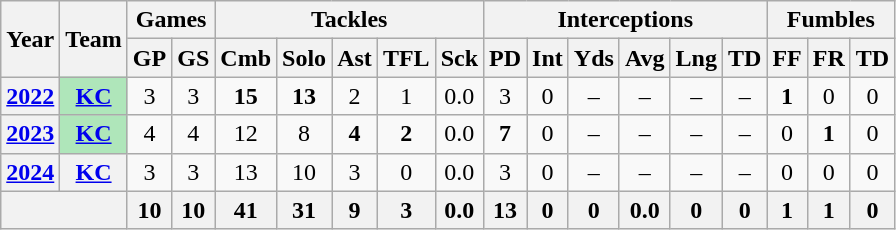<table class="wikitable" style="text-align: center;">
<tr>
<th rowspan="2">Year</th>
<th rowspan="2">Team</th>
<th colspan="2">Games</th>
<th colspan="5">Tackles</th>
<th colspan="6">Interceptions</th>
<th colspan="3">Fumbles</th>
</tr>
<tr>
<th>GP</th>
<th>GS</th>
<th>Cmb</th>
<th>Solo</th>
<th>Ast</th>
<th>TFL</th>
<th>Sck</th>
<th>PD</th>
<th>Int</th>
<th>Yds</th>
<th>Avg</th>
<th>Lng</th>
<th>TD</th>
<th>FF</th>
<th>FR</th>
<th>TD</th>
</tr>
<tr>
<th><a href='#'>2022</a></th>
<th style=background:#afe6ba; width:3em;"><a href='#'>KC</a></th>
<td>3</td>
<td>3</td>
<td><strong>15</strong></td>
<td><strong>13</strong></td>
<td>2</td>
<td>1</td>
<td>0.0</td>
<td>3</td>
<td>0</td>
<td>–</td>
<td>–</td>
<td>–</td>
<td>–</td>
<td><strong>1</strong></td>
<td>0</td>
<td>0</td>
</tr>
<tr>
<th><a href='#'>2023</a></th>
<th style=background:#afe6ba; width:3em;"><a href='#'>KC</a></th>
<td>4</td>
<td>4</td>
<td>12</td>
<td>8</td>
<td><strong>4</strong></td>
<td><strong>2</strong></td>
<td>0.0</td>
<td><strong>7</strong></td>
<td>0</td>
<td>–</td>
<td>–</td>
<td>–</td>
<td>–</td>
<td>0</td>
<td><strong>1</strong></td>
<td>0</td>
</tr>
<tr>
<th><a href='#'>2024</a></th>
<th><a href='#'>KC</a></th>
<td>3</td>
<td>3</td>
<td>13</td>
<td>10</td>
<td>3</td>
<td>0</td>
<td>0.0</td>
<td>3</td>
<td>0</td>
<td>–</td>
<td>–</td>
<td>–</td>
<td>–</td>
<td>0</td>
<td>0</td>
<td>0</td>
</tr>
<tr>
<th colspan="2"></th>
<th>10</th>
<th>10</th>
<th>41</th>
<th>31</th>
<th>9</th>
<th>3</th>
<th>0.0</th>
<th>13</th>
<th>0</th>
<th>0</th>
<th>0.0</th>
<th>0</th>
<th>0</th>
<th>1</th>
<th>1</th>
<th>0</th>
</tr>
</table>
